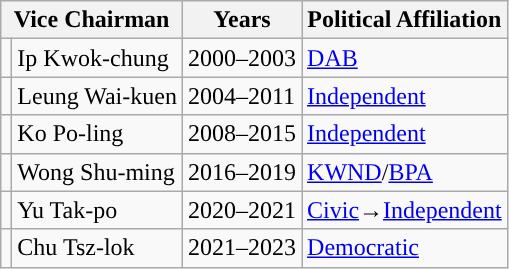<table class="wikitable">
<tr>
<th colspan=2>Vice Chairman</th>
<th>Years</th>
<th>Political Affiliation</th>
</tr>
<tr>
<td style="color:inherit;background: "></td>
<td>Ip Kwok-chung</td>
<td>2000–2003</td>
<td><a href='#'>DAB</a></td>
</tr>
<tr>
<td style="color:inherit;background: "></td>
<td>Leung Wai-kuen</td>
<td>2004–2011</td>
<td><a href='#'>Independent</a></td>
</tr>
<tr>
<td style="color:inherit;background: "></td>
<td>Ko Po-ling</td>
<td>2008–2015</td>
<td><a href='#'>Independent</a></td>
</tr>
<tr>
<td style="color:inherit;background: "></td>
<td>Wong Shu-ming</td>
<td>2016–2019</td>
<td><a href='#'>KWND</a>/<a href='#'>BPA</a></td>
</tr>
<tr>
<td style="color:inherit;background: "></td>
<td>Yu Tak-po</td>
<td>2020–2021</td>
<td><a href='#'>Civic</a>→<a href='#'>Independent</a></td>
</tr>
<tr>
<td style="color:inherit;background: "></td>
<td>Chu Tsz-lok</td>
<td>2021–2023</td>
<td><a href='#'>Democratic</a></td>
</tr>
</table>
